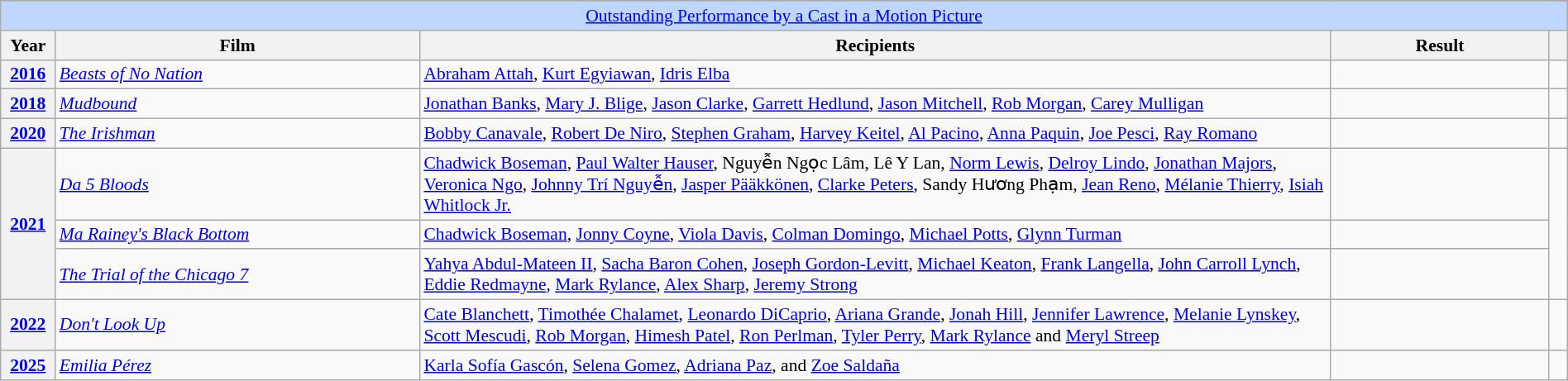<table class="wikitable plainrowheaders" style="font-size: 90%" width=100%>
<tr>
</tr>
<tr ---- bgcolor="#bfd7ff">
<td colspan=6 align=center><a href='#'>Outstanding Performance by a Cast in a Motion Picture</a></td>
</tr>
<tr ---- bgcolor="#ebf5ff">
<th scope="col" style="width:3%;">Year</th>
<th scope="col" style="width:20%;">Film</th>
<th scope="col" style="width:50%;">Recipients</th>
<th scope="col" style="width:12%;">Result</th>
<th scope="col" class="unsortable" style="width:1%;"></th>
</tr>
<tr>
<th scope=row style="text-align: center;"><a href='#'>2016</a></th>
<td><em><a href='#'>Beasts of No Nation</a></em></td>
<td><a href='#'>Abraham Attah</a>, <a href='#'>Kurt Egyiawan</a>, <a href='#'>Idris Elba</a></td>
<td></td>
<td style="text-align: center;"></td>
</tr>
<tr>
<th scope=row style="text-align: center;"><a href='#'>2018</a></th>
<td><em><a href='#'>Mudbound</a></em></td>
<td><a href='#'>Jonathan Banks</a>, <a href='#'>Mary J. Blige</a>, <a href='#'>Jason Clarke</a>, <a href='#'>Garrett Hedlund</a>, <a href='#'>Jason Mitchell</a>, <a href='#'>Rob Morgan</a>, <a href='#'>Carey Mulligan</a></td>
<td></td>
<td style="text-align: center;"></td>
</tr>
<tr>
<th scope=row style="text-align: center;"><a href='#'>2020</a></th>
<td><em><a href='#'>The Irishman</a></em></td>
<td><a href='#'>Bobby Canavale</a>, <a href='#'>Robert De Niro</a>, <a href='#'>Stephen Graham</a>, <a href='#'>Harvey Keitel</a>, <a href='#'>Al Pacino</a>, <a href='#'>Anna Paquin</a>, <a href='#'>Joe Pesci</a>, <a href='#'>Ray Romano</a></td>
<td></td>
<td style="text-align: center;"></td>
</tr>
<tr>
<th scope="row" style="text-align:center;" rowspan="3"><a href='#'>2021</a></th>
<td><em><a href='#'>Da 5 Bloods</a></em></td>
<td><a href='#'>Chadwick Boseman</a>, <a href='#'>Paul Walter Hauser</a>, Nguyễn Ngọc Lâm, Lê Y Lan, <a href='#'>Norm Lewis</a>, <a href='#'>Delroy Lindo</a>, <a href='#'>Jonathan Majors</a>, <a href='#'>Veronica Ngo</a>, <a href='#'>Johnny Trí Nguyễn</a>, <a href='#'>Jasper Pääkkönen</a>, <a href='#'>Clarke Peters</a>, Sandy Hương Phạm, <a href='#'>Jean Reno</a>, <a href='#'>Mélanie Thierry</a>, <a href='#'>Isiah Whitlock Jr.</a></td>
<td></td>
<td style="text-align:center;" rowspan="3"></td>
</tr>
<tr>
<td><em><a href='#'>Ma Rainey's Black Bottom</a></em></td>
<td><a href='#'>Chadwick Boseman</a>, <a href='#'>Jonny Coyne</a>, <a href='#'>Viola Davis</a>, <a href='#'>Colman Domingo</a>, <a href='#'>Michael Potts</a>, <a href='#'>Glynn Turman</a></td>
<td></td>
</tr>
<tr>
<td><em><a href='#'>The Trial of the Chicago 7</a></em></td>
<td><a href='#'>Yahya Abdul-Mateen II</a>, <a href='#'>Sacha Baron Cohen</a>, <a href='#'>Joseph Gordon-Levitt</a>, <a href='#'>Michael Keaton</a>, <a href='#'>Frank Langella</a>, <a href='#'>John Carroll Lynch</a>, <a href='#'>Eddie Redmayne</a>, <a href='#'>Mark Rylance</a>, <a href='#'>Alex Sharp</a>, <a href='#'>Jeremy Strong</a></td>
<td></td>
</tr>
<tr>
<th scope=row style="text-align: center;"><a href='#'>2022</a></th>
<td><em><a href='#'>Don't Look Up</a></em></td>
<td><a href='#'>Cate Blanchett</a>, <a href='#'>Timothée Chalamet</a>, <a href='#'>Leonardo DiCaprio</a>, <a href='#'>Ariana Grande</a>, <a href='#'>Jonah Hill</a>, <a href='#'>Jennifer Lawrence</a>, <a href='#'>Melanie Lynskey</a>, <a href='#'>Scott Mescudi</a>, <a href='#'>Rob Morgan</a>, <a href='#'>Himesh Patel</a>, <a href='#'>Ron Perlman</a>, <a href='#'>Tyler Perry</a>, <a href='#'>Mark Rylance</a> and <a href='#'>Meryl Streep</a></td>
<td></td>
<td style="text-align: center;"></td>
</tr>
<tr>
<th scope=row style="text-align: center;"><a href='#'>2025</a></th>
<td><em><a href='#'>Emilia Pérez</a></em></td>
<td><a href='#'>Karla Sofía Gascón</a>, <a href='#'>Selena Gomez</a>, <a href='#'>Adriana Paz</a>, and <a href='#'>Zoe Saldaña</a></td>
<td></td>
<td style="text-align: center;"></td>
</tr>
</table>
